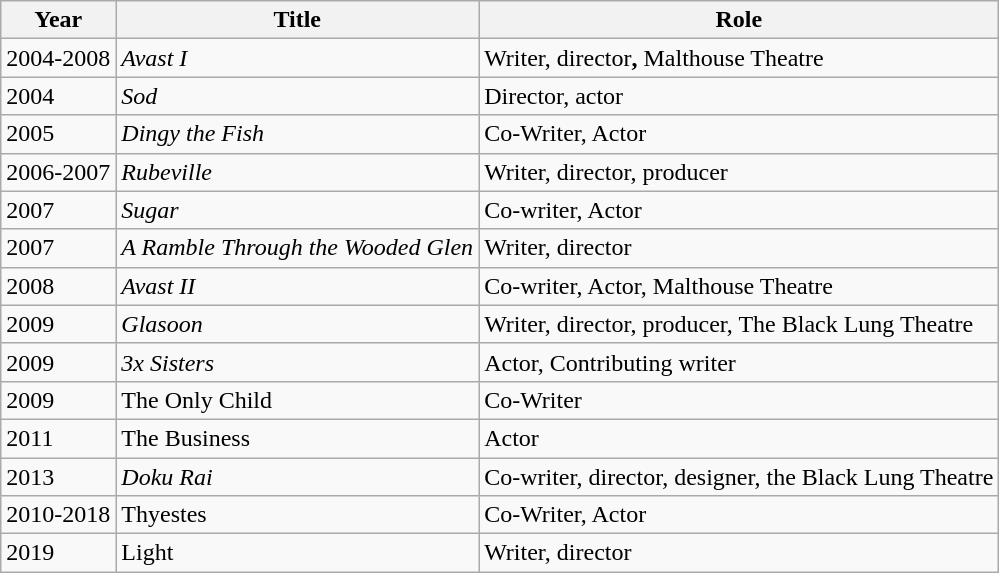<table class="wikitable sortable">
<tr>
<th>Year</th>
<th>Title</th>
<th class="unsortable">Role</th>
</tr>
<tr>
<td>2004-2008</td>
<td><em>Avast I</em></td>
<td>Writer, director<strong>,</strong> Malthouse Theatre</td>
</tr>
<tr>
<td>2004</td>
<td><em>Sod</em></td>
<td>Director, actor</td>
</tr>
<tr>
<td>2005</td>
<td><em>Dingy the Fish</em></td>
<td>Co-Writer, Actor</td>
</tr>
<tr>
<td>2006-2007</td>
<td><em>Rubeville</em></td>
<td>Writer, director, producer</td>
</tr>
<tr>
<td>2007</td>
<td><em>Sugar</em></td>
<td>Co-writer, Actor</td>
</tr>
<tr>
<td>2007</td>
<td><em>A Ramble Through the Wooded Glen</em></td>
<td>Writer, director</td>
</tr>
<tr>
<td>2008</td>
<td><em>Avast II</em></td>
<td>Co-writer, Actor,  Malthouse Theatre</td>
</tr>
<tr>
<td>2009</td>
<td><em>Glasoon</em></td>
<td>Writer, director, producer, The Black Lung Theatre</td>
</tr>
<tr>
<td>2009</td>
<td><em>3x Sisters</em></td>
<td>Actor, Contributing writer</td>
</tr>
<tr>
<td>2009</td>
<td>The Only Child</td>
<td>Co-Writer</td>
</tr>
<tr>
<td>2011</td>
<td>The Business</td>
<td>Actor</td>
</tr>
<tr>
<td>2013</td>
<td><em>Doku Rai</em></td>
<td>Co-writer, director, designer, the Black Lung Theatre</td>
</tr>
<tr>
<td>2010-2018</td>
<td>Thyestes</td>
<td>Co-Writer, Actor</td>
</tr>
<tr>
<td>2019</td>
<td>Light</td>
<td>Writer, director</td>
</tr>
</table>
